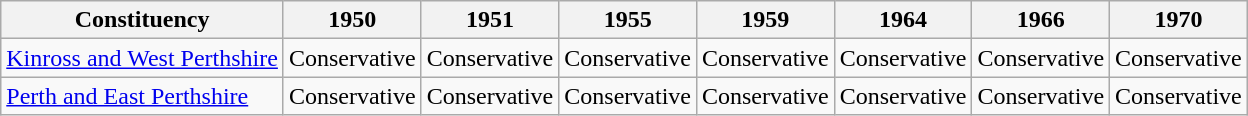<table class="wikitable sortable">
<tr>
<th>Constituency</th>
<th>1950</th>
<th>1951</th>
<th>1955</th>
<th>1959</th>
<th>1964</th>
<th>1966</th>
<th>1970</th>
</tr>
<tr>
<td><a href='#'>Kinross and West Perthshire</a></td>
<td bgcolor=>Conservative</td>
<td bgcolor=>Conservative</td>
<td bgcolor=>Conservative</td>
<td bgcolor=>Conservative</td>
<td bgcolor=>Conservative</td>
<td bgcolor=>Conservative</td>
<td bgcolor=>Conservative</td>
</tr>
<tr>
<td><a href='#'>Perth and East Perthshire</a></td>
<td bgcolor=>Conservative</td>
<td bgcolor=>Conservative</td>
<td bgcolor=>Conservative</td>
<td bgcolor=>Conservative</td>
<td bgcolor=>Conservative</td>
<td bgcolor=>Conservative</td>
<td bgcolor=>Conservative</td>
</tr>
</table>
